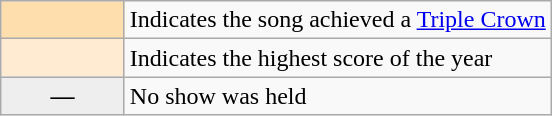<table class="wikitable">
<tr>
<th width="75px" style="background:#FFDEAD; text-align:center" scope="row"></th>
<td>Indicates the song achieved a <a href='#'>Triple Crown</a></td>
</tr>
<tr>
<th width="75px" style="background:#FFEBD2; text-align:center" scope="row"></th>
<td>Indicates the highest score of the year</td>
</tr>
<tr>
<th width="75px" style="background:#eee; text-align:center" scope="row">—</th>
<td>No show was held</td>
</tr>
</table>
